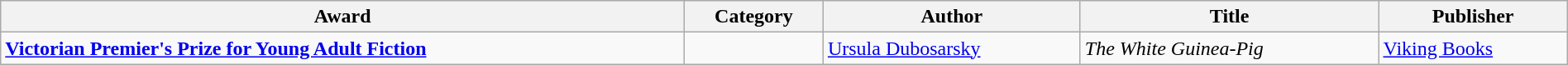<table class="wikitable" width=100%>
<tr>
<th>Award</th>
<th>Category</th>
<th>Author</th>
<th>Title</th>
<th>Publisher</th>
</tr>
<tr>
<td><strong><a href='#'>Victorian Premier's Prize for Young Adult Fiction</a></strong></td>
<td></td>
<td><a href='#'>Ursula Dubosarsky </a></td>
<td><em>The White Guinea-Pig</em></td>
<td><a href='#'>Viking Books</a></td>
</tr>
</table>
